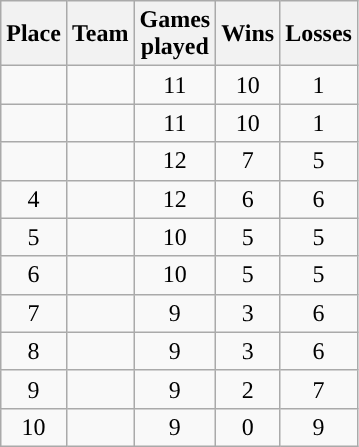<table class="wikitable" style="text-align:center;">
<tr>
<th>Place</th>
<th>Team</th>
<th>Games<br>played</th>
<th>Wins</th>
<th>Losses</th>
</tr>
<tr>
<td></td>
<td align=left></td>
<td>11</td>
<td>10</td>
<td>1</td>
</tr>
<tr>
<td></td>
<td align=left></td>
<td>11</td>
<td>10</td>
<td>1</td>
</tr>
<tr>
<td></td>
<td align=left></td>
<td>12</td>
<td>7</td>
<td>5</td>
</tr>
<tr>
<td>4</td>
<td align=left></td>
<td>12</td>
<td>6</td>
<td>6</td>
</tr>
<tr>
<td>5</td>
<td align=left></td>
<td>10</td>
<td>5</td>
<td>5</td>
</tr>
<tr>
<td>6</td>
<td align=left></td>
<td>10</td>
<td>5</td>
<td>5</td>
</tr>
<tr>
<td>7</td>
<td align=left></td>
<td>9</td>
<td>3</td>
<td>6</td>
</tr>
<tr>
<td>8</td>
<td align=left></td>
<td>9</td>
<td>3</td>
<td>6</td>
</tr>
<tr>
<td>9</td>
<td align=left></td>
<td>9</td>
<td>2</td>
<td>7</td>
</tr>
<tr>
<td>10</td>
<td align=left></td>
<td>9</td>
<td>0</td>
<td>9</td>
</tr>
</table>
